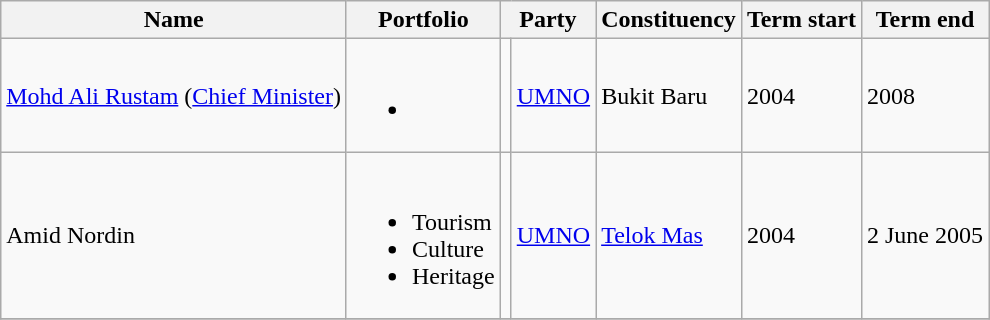<table class="wikitable">
<tr>
<th>Name</th>
<th>Portfolio</th>
<th colspan=2>Party</th>
<th>Constituency</th>
<th>Term start</th>
<th>Term end</th>
</tr>
<tr>
<td><a href='#'>Mohd Ali Rustam</a> (<a href='#'>Chief Minister</a>)</td>
<td><br><ul><li></li></ul></td>
<td bgcolor=></td>
<td><a href='#'>UMNO</a></td>
<td>Bukit Baru</td>
<td>2004</td>
<td>2008</td>
</tr>
<tr>
<td>Amid Nordin</td>
<td><br><ul><li>Tourism</li><li>Culture</li><li>Heritage</li></ul></td>
<td bgcolor=></td>
<td><a href='#'>UMNO</a></td>
<td><a href='#'>Telok Mas</a></td>
<td>2004</td>
<td>2 June 2005</td>
</tr>
<tr>
</tr>
</table>
